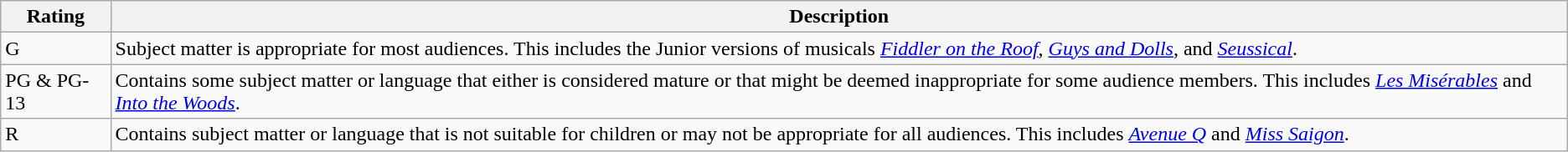<table class="wikitable">
<tr>
<th>Rating</th>
<th>Description</th>
</tr>
<tr>
<td>G</td>
<td>Subject matter is appropriate for most audiences. This includes the Junior versions of musicals <em><a href='#'>Fiddler on the Roof</a></em>, <em><a href='#'>Guys and Dolls</a></em>, and <em><a href='#'>Seussical</a></em>.</td>
</tr>
<tr>
<td>PG & PG-13</td>
<td>Contains some subject matter or language that either is considered mature or that might be deemed inappropriate for some audience members. This includes <em><a href='#'>Les Misérables</a></em> and <em><a href='#'>Into the Woods</a></em>.</td>
</tr>
<tr>
<td>R</td>
<td>Contains subject matter or language that is not suitable for children or may not be appropriate for all audiences. This includes <em><a href='#'>Avenue Q</a></em> and <em><a href='#'>Miss Saigon</a></em>.</td>
</tr>
</table>
